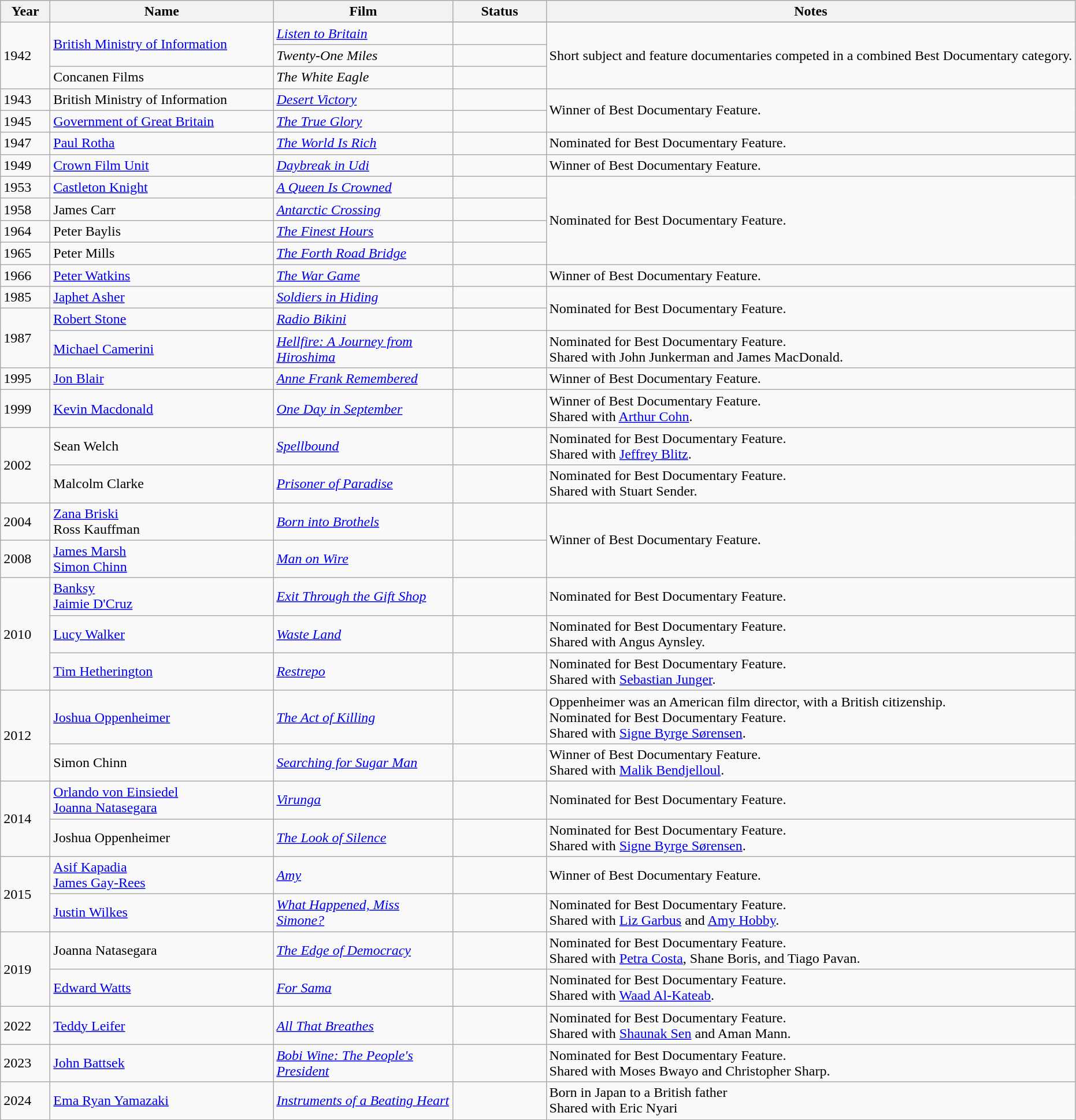<table class="wikitable">
<tr style="background:#ebf5ff;">
<th style="width:050px;">Year</th>
<th style="width:250px;">Name</th>
<th style="width:200px;">Film</th>
<th style="width:100px;">Status</th>
<th>Notes</th>
</tr>
<tr>
<td rowspan="4">1942</td>
<td rowspan="3"><a href='#'>British Ministry of Information</a></td>
</tr>
<tr>
<td><em><a href='#'>Listen to Britain</a></em></td>
<td></td>
<td rowspan="3">Short subject and feature documentaries competed in a combined Best Documentary category.</td>
</tr>
<tr>
<td><em>Twenty-One Miles</em></td>
<td></td>
</tr>
<tr>
<td>Concanen Films</td>
<td><em>The White Eagle</em></td>
<td></td>
</tr>
<tr>
<td>1943</td>
<td>British Ministry of Information</td>
<td><em><a href='#'>Desert Victory</a></em></td>
<td></td>
<td rowspan="2">Winner of Best Documentary Feature.</td>
</tr>
<tr>
<td>1945</td>
<td><a href='#'>Government of Great Britain</a></td>
<td><em><a href='#'>The True Glory</a></em></td>
<td></td>
</tr>
<tr>
<td>1947</td>
<td><a href='#'>Paul Rotha</a></td>
<td><em><a href='#'>The World Is Rich</a></em></td>
<td></td>
<td>Nominated for Best Documentary Feature.</td>
</tr>
<tr>
<td>1949</td>
<td><a href='#'>Crown Film Unit</a></td>
<td><em><a href='#'>Daybreak in Udi</a></em></td>
<td></td>
<td>Winner of Best Documentary Feature.</td>
</tr>
<tr>
<td>1953</td>
<td><a href='#'>Castleton Knight</a></td>
<td><em><a href='#'>A Queen Is Crowned</a></em></td>
<td></td>
<td rowspan="4">Nominated for Best Documentary Feature.</td>
</tr>
<tr>
<td>1958</td>
<td>James Carr</td>
<td><em><a href='#'>Antarctic Crossing</a></em></td>
<td></td>
</tr>
<tr>
<td>1964</td>
<td>Peter Baylis</td>
<td><a href='#'><em>The Finest Hours</em></a></td>
<td></td>
</tr>
<tr>
<td>1965</td>
<td>Peter Mills</td>
<td><em><a href='#'>The Forth Road Bridge</a></em></td>
<td></td>
</tr>
<tr>
<td>1966</td>
<td><a href='#'>Peter Watkins</a></td>
<td><em><a href='#'>The War Game</a></em></td>
<td></td>
<td>Winner of Best Documentary Feature.</td>
</tr>
<tr>
<td>1985</td>
<td><a href='#'>Japhet Asher</a></td>
<td><em><a href='#'>Soldiers in Hiding</a></em></td>
<td></td>
<td rowspan="2">Nominated for Best Documentary Feature.</td>
</tr>
<tr>
<td rowspan="2">1987</td>
<td><a href='#'>Robert Stone</a></td>
<td><em><a href='#'>Radio Bikini</a></em></td>
<td></td>
</tr>
<tr>
<td><a href='#'>Michael Camerini</a></td>
<td><em><a href='#'>Hellfire: A Journey from Hiroshima</a></em></td>
<td></td>
<td>Nominated for Best Documentary Feature.<br>Shared with John Junkerman and James MacDonald.</td>
</tr>
<tr>
<td>1995</td>
<td><a href='#'>Jon Blair</a></td>
<td><em><a href='#'>Anne Frank Remembered</a></em></td>
<td></td>
<td>Winner of Best Documentary Feature.</td>
</tr>
<tr>
<td>1999</td>
<td><a href='#'>Kevin Macdonald</a></td>
<td><em><a href='#'>One Day in September</a></em></td>
<td></td>
<td>Winner of Best Documentary Feature.<br>Shared with <a href='#'>Arthur Cohn</a>.</td>
</tr>
<tr>
<td rowspan="2">2002</td>
<td>Sean Welch</td>
<td><a href='#'><em>Spellbound</em></a></td>
<td></td>
<td>Nominated for Best Documentary Feature.<br>Shared with <a href='#'>Jeffrey Blitz</a>.</td>
</tr>
<tr>
<td>Malcolm Clarke</td>
<td><em><a href='#'>Prisoner of Paradise</a></em></td>
<td></td>
<td>Nominated for Best Documentary Feature.<br>Shared with Stuart Sender.</td>
</tr>
<tr>
<td>2004</td>
<td><a href='#'>Zana Briski</a><br>Ross Kauffman</td>
<td><em><a href='#'>Born into Brothels</a></em></td>
<td></td>
<td rowspan="2">Winner of Best Documentary Feature.</td>
</tr>
<tr>
<td>2008</td>
<td><a href='#'>James Marsh</a><br><a href='#'>Simon Chinn</a></td>
<td><em><a href='#'>Man on Wire</a></em></td>
<td></td>
</tr>
<tr>
<td rowspan="3">2010</td>
<td><a href='#'>Banksy</a><br><a href='#'>Jaimie D'Cruz</a></td>
<td><em><a href='#'>Exit Through the Gift Shop</a></em></td>
<td></td>
<td>Nominated for Best Documentary Feature.</td>
</tr>
<tr>
<td><a href='#'>Lucy Walker</a></td>
<td><em><a href='#'>Waste Land</a></em></td>
<td></td>
<td>Nominated for Best Documentary Feature.<br>Shared with Angus Aynsley.</td>
</tr>
<tr>
<td><a href='#'>Tim Hetherington</a></td>
<td><em><a href='#'>Restrepo</a></em></td>
<td></td>
<td>Nominated for Best Documentary Feature.<br>Shared with <a href='#'>Sebastian Junger</a>.</td>
</tr>
<tr>
<td rowspan="2">2012</td>
<td><a href='#'>Joshua Oppenheimer</a></td>
<td><em><a href='#'>The Act of Killing</a></em></td>
<td></td>
<td>Oppenheimer was an American film director, with a British citizenship.<br>Nominated for Best Documentary Feature.<br>Shared with <a href='#'>Signe Byrge Sørensen</a>.</td>
</tr>
<tr>
<td>Simon Chinn</td>
<td><em><a href='#'>Searching for Sugar Man</a></em></td>
<td></td>
<td>Winner of Best Documentary Feature.<br>Shared with <a href='#'>Malik Bendjelloul</a>.</td>
</tr>
<tr>
<td rowspan="2">2014</td>
<td><a href='#'>Orlando von Einsiedel</a><br><a href='#'>Joanna Natasegara</a></td>
<td><a href='#'><em>Virunga</em></a></td>
<td></td>
<td>Nominated for Best Documentary Feature.</td>
</tr>
<tr>
<td>Joshua Oppenheimer</td>
<td><em><a href='#'>The Look of Silence</a></em></td>
<td></td>
<td>Nominated for Best Documentary Feature.<br>Shared with <a href='#'>Signe Byrge Sørensen</a>.</td>
</tr>
<tr>
<td rowspan="2">2015</td>
<td><a href='#'>Asif Kapadia</a><br><a href='#'>James Gay-Rees</a></td>
<td><em><a href='#'>Amy</a></em></td>
<td></td>
<td>Winner of Best Documentary Feature.</td>
</tr>
<tr>
<td><a href='#'>Justin Wilkes</a></td>
<td><em><a href='#'>What Happened, Miss Simone?</a></em></td>
<td></td>
<td>Nominated for Best Documentary Feature.<br>Shared with <a href='#'>Liz Garbus</a> and <a href='#'>Amy Hobby</a>.</td>
</tr>
<tr>
<td rowspan="2">2019</td>
<td>Joanna Natasegara</td>
<td><em><a href='#'>The Edge of Democracy</a></em></td>
<td></td>
<td>Nominated for Best Documentary Feature.<br>Shared with <a href='#'>Petra Costa</a>, Shane Boris, and Tiago Pavan.</td>
</tr>
<tr>
<td><a href='#'>Edward Watts</a></td>
<td><em><a href='#'>For Sama</a></em></td>
<td></td>
<td>Nominated for Best Documentary Feature.<br>Shared with <a href='#'>Waad Al-Kateab</a>.</td>
</tr>
<tr>
<td>2022</td>
<td><a href='#'>Teddy Leifer</a></td>
<td><em><a href='#'>All That Breathes</a></em></td>
<td></td>
<td>Nominated for Best Documentary Feature.<br>Shared with <a href='#'>Shaunak Sen</a> and Aman Mann.</td>
</tr>
<tr>
<td>2023</td>
<td><a href='#'>John Battsek</a></td>
<td><em><a href='#'>Bobi Wine: The People's President</a></em></td>
<td></td>
<td>Nominated for Best Documentary Feature.<br>Shared with Moses Bwayo and Christopher Sharp.</td>
</tr>
<tr>
<td>2024</td>
<td><a href='#'>Ema Ryan Yamazaki</a></td>
<td><em><a href='#'>Instruments of a Beating Heart</a></em></td>
<td></td>
<td>Born in Japan to a British father<br>Shared with Eric Nyari</td>
</tr>
</table>
